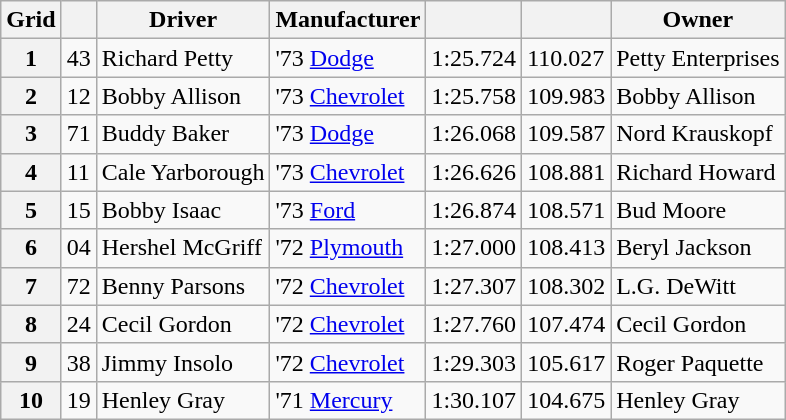<table class="wikitable">
<tr>
<th>Grid</th>
<th></th>
<th>Driver</th>
<th>Manufacturer</th>
<th></th>
<th></th>
<th>Owner</th>
</tr>
<tr>
<th>1</th>
<td>43</td>
<td>Richard Petty</td>
<td>'73 <a href='#'>Dodge</a></td>
<td>1:25.724</td>
<td>110.027</td>
<td>Petty Enterprises</td>
</tr>
<tr>
<th>2</th>
<td>12</td>
<td>Bobby Allison</td>
<td>'73 <a href='#'>Chevrolet</a></td>
<td>1:25.758</td>
<td>109.983</td>
<td>Bobby Allison</td>
</tr>
<tr>
<th>3</th>
<td>71</td>
<td>Buddy Baker</td>
<td>'73 <a href='#'>Dodge</a></td>
<td>1:26.068</td>
<td>109.587</td>
<td>Nord Krauskopf</td>
</tr>
<tr>
<th>4</th>
<td>11</td>
<td>Cale Yarborough</td>
<td>'73 <a href='#'>Chevrolet</a></td>
<td>1:26.626</td>
<td>108.881</td>
<td>Richard Howard</td>
</tr>
<tr>
<th>5</th>
<td>15</td>
<td>Bobby Isaac</td>
<td>'73 <a href='#'>Ford</a></td>
<td>1:26.874</td>
<td>108.571</td>
<td>Bud Moore</td>
</tr>
<tr>
<th>6</th>
<td>04</td>
<td>Hershel McGriff</td>
<td>'72 <a href='#'>Plymouth</a></td>
<td>1:27.000</td>
<td>108.413</td>
<td>Beryl Jackson</td>
</tr>
<tr>
<th>7</th>
<td>72</td>
<td>Benny Parsons</td>
<td>'72 <a href='#'>Chevrolet</a></td>
<td>1:27.307</td>
<td>108.302</td>
<td>L.G. DeWitt</td>
</tr>
<tr>
<th>8</th>
<td>24</td>
<td>Cecil Gordon</td>
<td>'72 <a href='#'>Chevrolet</a></td>
<td>1:27.760</td>
<td>107.474</td>
<td>Cecil Gordon</td>
</tr>
<tr>
<th>9</th>
<td>38</td>
<td>Jimmy Insolo</td>
<td>'72 <a href='#'>Chevrolet</a></td>
<td>1:29.303</td>
<td>105.617</td>
<td>Roger Paquette</td>
</tr>
<tr>
<th>10</th>
<td>19</td>
<td>Henley Gray</td>
<td>'71 <a href='#'>Mercury</a></td>
<td>1:30.107</td>
<td>104.675</td>
<td>Henley Gray</td>
</tr>
</table>
